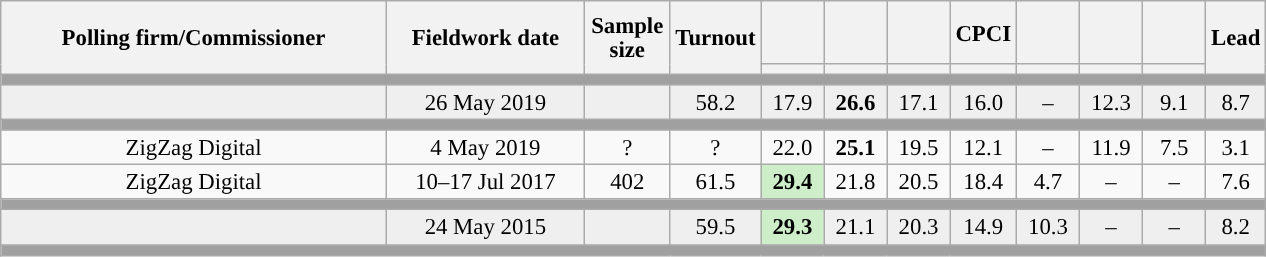<table class="wikitable collapsible collapsed" style="text-align:center; font-size:95%; line-height:16px;">
<tr style="height:42px;">
<th style="width:250px;" rowspan="2">Polling firm/Commissioner</th>
<th style="width:125px;" rowspan="2">Fieldwork date</th>
<th style="width:50px;" rowspan="2">Sample size</th>
<th style="width:45px;" rowspan="2">Turnout</th>
<th style="width:35px;"></th>
<th style="width:35px;"></th>
<th style="width:35px;"></th>
<th style="width:35px;">CPCI</th>
<th style="width:35px;"></th>
<th style="width:35px;"></th>
<th style="width:35px;"></th>
<th style="width:30px;" rowspan="2">Lead</th>
</tr>
<tr>
<th style="color:inherit;background:"></th>
<th style="color:inherit;background:"></th>
<th style="color:inherit;background:"></th>
<th style="color:inherit;background:"></th>
<th style="color:inherit;background:"></th>
<th style="color:inherit;background:"></th>
<th style="color:inherit;background:"></th>
</tr>
<tr>
<td colspan="12" style="background:#A0A0A0"></td>
</tr>
<tr style="background:#EFEFEF;">
<td><strong></strong></td>
<td>26 May 2019</td>
<td></td>
<td>58.2</td>
<td>17.9<br></td>
<td><strong>26.6</strong><br></td>
<td>17.1<br></td>
<td>16.0<br></td>
<td>–</td>
<td>12.3<br></td>
<td>9.1<br></td>
<td style="background:">8.7</td>
</tr>
<tr>
<td colspan="12" style="background:#A0A0A0"></td>
</tr>
<tr>
<td>ZigZag Digital</td>
<td>4 May 2019</td>
<td>?</td>
<td>?</td>
<td>22.0<br></td>
<td><strong>25.1</strong><br></td>
<td>19.5<br></td>
<td>12.1<br></td>
<td>–</td>
<td>11.9<br></td>
<td>7.5<br></td>
<td style="background:">3.1</td>
</tr>
<tr>
<td>ZigZag Digital</td>
<td>10–17 Jul 2017</td>
<td>402</td>
<td>61.5</td>
<td style="background:#CDEEC8;"><strong>29.4</strong><br></td>
<td>21.8<br></td>
<td>20.5<br></td>
<td>18.4<br></td>
<td>4.7<br></td>
<td>–</td>
<td>–</td>
<td style="background:">7.6</td>
</tr>
<tr>
<td colspan="12" style="background:#A0A0A0"></td>
</tr>
<tr style="background:#EFEFEF;">
<td><strong></strong></td>
<td>24 May 2015</td>
<td></td>
<td>59.5</td>
<td style="background:#CDEEC8;"><strong>29.3</strong><br></td>
<td>21.1<br></td>
<td>20.3<br></td>
<td>14.9<br></td>
<td>10.3<br></td>
<td>–</td>
<td>–</td>
<td style="background:">8.2</td>
</tr>
<tr>
<td colspan="12" style="background:#A0A0A0"></td>
</tr>
</table>
